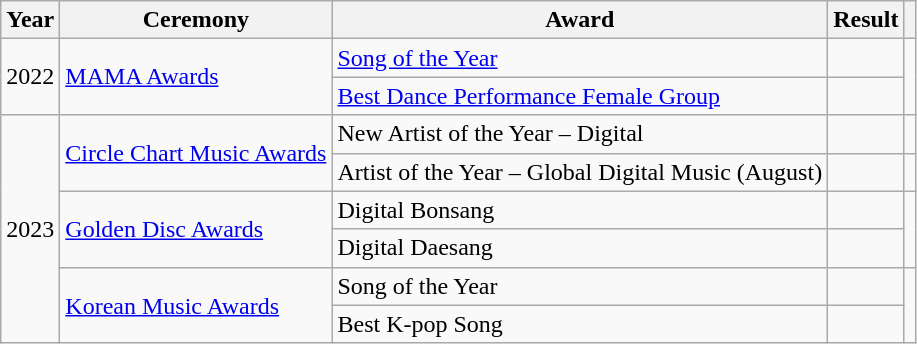<table class="wikitable plainrowheaders">
<tr>
<th scope="col">Year</th>
<th scope="col">Ceremony</th>
<th scope="col">Award</th>
<th scope="col">Result</th>
<th class="unsortable"></th>
</tr>
<tr>
<td scope="row" rowspan="2">2022</td>
<td rowspan="2"><a href='#'>MAMA Awards</a></td>
<td><a href='#'>Song of the Year</a></td>
<td></td>
<td rowspan="2" style="text-align:center"></td>
</tr>
<tr>
<td><a href='#'>Best Dance Performance Female Group</a></td>
<td></td>
</tr>
<tr>
<td scope="row" rowspan="6">2023</td>
<td rowspan="2"><a href='#'>Circle Chart Music Awards</a></td>
<td>New Artist of the Year – Digital</td>
<td></td>
<td style="text-align:center"></td>
</tr>
<tr>
<td>Artist of the Year – Global Digital Music (August)</td>
<td></td>
<td style="text-align:center"></td>
</tr>
<tr>
<td rowspan="2"><a href='#'>Golden Disc Awards</a></td>
<td>Digital Bonsang</td>
<td></td>
<td rowspan="2" style="text-align:center"></td>
</tr>
<tr>
<td>Digital Daesang</td>
<td></td>
</tr>
<tr>
<td rowspan="2"><a href='#'>Korean Music Awards</a></td>
<td>Song of the Year</td>
<td></td>
<td rowspan="2" style="text-align:center"></td>
</tr>
<tr>
<td>Best K-pop Song</td>
<td></td>
</tr>
</table>
